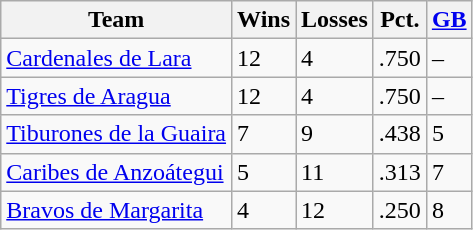<table class="wikitable">
<tr>
<th>Team</th>
<th>Wins</th>
<th>Losses</th>
<th>Pct.</th>
<th><a href='#'>GB</a></th>
</tr>
<tr>
<td><a href='#'>Cardenales de Lara</a></td>
<td>12</td>
<td>4</td>
<td>.750</td>
<td>–</td>
</tr>
<tr>
<td><a href='#'>Tigres de Aragua</a></td>
<td>12</td>
<td>4</td>
<td>.750</td>
<td>–</td>
</tr>
<tr>
<td><a href='#'>Tiburones de la Guaira</a></td>
<td>7</td>
<td>9</td>
<td>.438</td>
<td>5</td>
</tr>
<tr>
<td><a href='#'>Caribes de Anzoátegui</a></td>
<td>5</td>
<td>11</td>
<td>.313</td>
<td>7</td>
</tr>
<tr>
<td><a href='#'>Bravos de Margarita</a></td>
<td>4</td>
<td>12</td>
<td>.250</td>
<td>8</td>
</tr>
</table>
